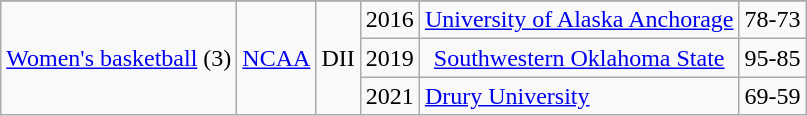<table class="wikitable">
<tr align="center">
</tr>
<tr align="center">
<td rowspan="3"><a href='#'> Women's basketball</a> (3)</td>
<td rowspan="3"><a href='#'>NCAA</a></td>
<td rowspan="3">DII</td>
<td>2016</td>
<td rowspan=1><a href='#'>University of Alaska Anchorage</a></td>
<td>78-73</td>
</tr>
<tr align="center">
<td>2019</td>
<td rowspan=1><a href='#'>Southwestern Oklahoma State</a></td>
<td>95-85</td>
</tr>
<tr align=“center”>
<td>2021</td>
<td rowspan=1><a href='#'>Drury University</a></td>
<td>69-59</td>
</tr>
</table>
